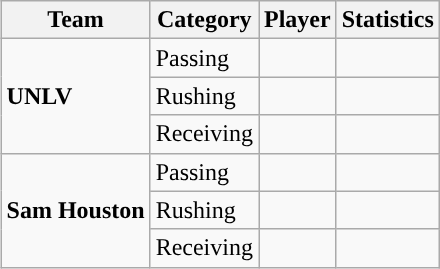<table class="wikitable" style="float: right;">
<tr>
<th>Team</th>
<th>Category</th>
<th>Player</th>
<th>Statistics</th>
</tr>
<tr>
<td rowspan=3><strong>UNLV</strong></td>
<td>Passing</td>
<td></td>
<td></td>
</tr>
<tr>
<td>Rushing</td>
<td></td>
<td></td>
</tr>
<tr>
<td>Receiving</td>
<td></td>
<td></td>
</tr>
<tr>
<td rowspan=3><strong>Sam Houston</strong></td>
<td>Passing</td>
<td></td>
<td></td>
</tr>
<tr>
<td>Rushing</td>
<td></td>
<td></td>
</tr>
<tr>
<td>Receiving</td>
<td></td>
<td></td>
</tr>
</table>
